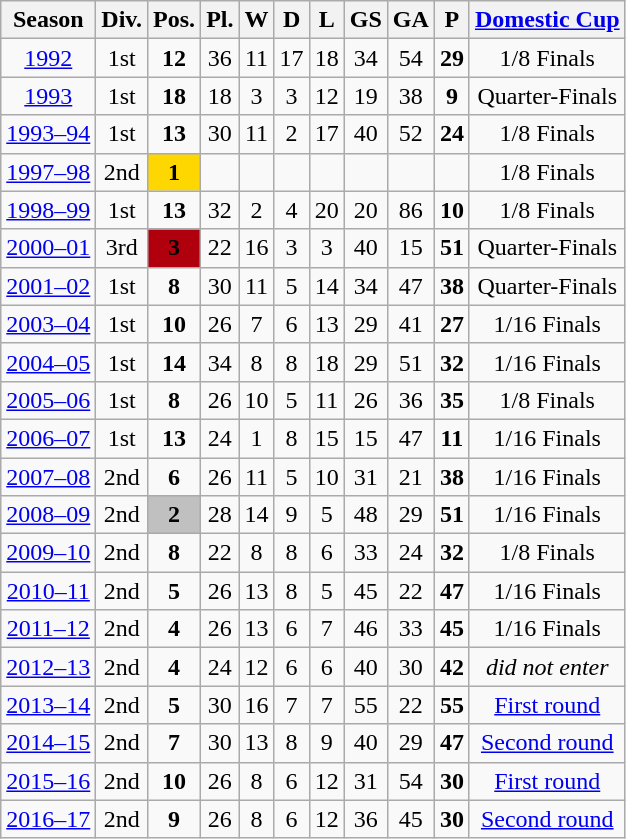<table class="wikitable">
<tr>
<th>Season</th>
<th>Div.</th>
<th>Pos.</th>
<th>Pl.</th>
<th>W</th>
<th>D</th>
<th>L</th>
<th>GS</th>
<th>GA</th>
<th>P</th>
<th><a href='#'>Domestic Cup</a></th>
</tr>
<tr>
<td align=center><a href='#'>1992</a></td>
<td align=center>1st</td>
<td align=center><strong>12</strong></td>
<td align=center>36</td>
<td align=center>11</td>
<td align=center>17</td>
<td align=center>18</td>
<td align=center>34</td>
<td align=center>54</td>
<td align=center><strong>29</strong></td>
<td align=center>1/8 Finals</td>
</tr>
<tr>
<td align=center><a href='#'>1993</a></td>
<td align=center>1st</td>
<td align=center><strong>18</strong></td>
<td align=center>18</td>
<td align=center>3</td>
<td align=center>3</td>
<td align=center>12</td>
<td align=center>19</td>
<td align=center>38</td>
<td align=center><strong>9</strong></td>
<td align=center>Quarter-Finals</td>
</tr>
<tr>
<td align=center><a href='#'>1993–94</a></td>
<td align=center>1st</td>
<td align=center><strong>13</strong></td>
<td align=center>30</td>
<td align=center>11</td>
<td align=center>2</td>
<td align=center>17</td>
<td align=center>40</td>
<td align=center>52</td>
<td align=center><strong>24</strong></td>
<td align=center>1/8 Finals</td>
</tr>
<tr>
<td align=center><a href='#'>1997–98</a></td>
<td align=center>2nd</td>
<td align=center bgcolor=gold><strong>1</strong></td>
<td align=center></td>
<td align=center></td>
<td align=center></td>
<td align=center></td>
<td align=center></td>
<td align=center></td>
<td align=center></td>
<td align=center>1/8 Finals</td>
</tr>
<tr>
<td align=center><a href='#'>1998–99</a></td>
<td align=center>1st</td>
<td align=center><strong>13</strong></td>
<td align=center>32</td>
<td align=center>2</td>
<td align=center>4</td>
<td align=center>20</td>
<td align=center>20</td>
<td align=center>86</td>
<td align=center><strong>10</strong></td>
<td align=center>1/8 Finals</td>
</tr>
<tr>
<td align=center><a href='#'>2000–01</a></td>
<td align=center>3rd</td>
<td align=center bgcolor=bronze><strong>3</strong></td>
<td align=center>22</td>
<td align=center>16</td>
<td align=center>3</td>
<td align=center>3</td>
<td align=center>40</td>
<td align=center>15</td>
<td align=center><strong>51</strong></td>
<td align=center>Quarter-Finals</td>
</tr>
<tr>
<td align=center><a href='#'>2001–02</a></td>
<td align=center>1st</td>
<td align=center><strong>8</strong></td>
<td align=center>30</td>
<td align=center>11</td>
<td align=center>5</td>
<td align=center>14</td>
<td align=center>34</td>
<td align=center>47</td>
<td align=center><strong>38</strong></td>
<td align=center>Quarter-Finals</td>
</tr>
<tr>
<td align=center><a href='#'>2003–04</a></td>
<td align=center>1st</td>
<td align=center><strong>10</strong></td>
<td align=center>26</td>
<td align=center>7</td>
<td align=center>6</td>
<td align=center>13</td>
<td align=center>29</td>
<td align=center>41</td>
<td align=center><strong>27</strong></td>
<td align=center>1/16 Finals</td>
</tr>
<tr>
<td align=center><a href='#'>2004–05</a></td>
<td align=center>1st</td>
<td align=center><strong>14</strong></td>
<td align=center>34</td>
<td align=center>8</td>
<td align=center>8</td>
<td align=center>18</td>
<td align=center>29</td>
<td align=center>51</td>
<td align=center><strong>32</strong></td>
<td align=center>1/16 Finals</td>
</tr>
<tr>
<td align=center><a href='#'>2005–06</a></td>
<td align=center>1st</td>
<td align=center><strong>8</strong></td>
<td align=center>26</td>
<td align=center>10</td>
<td align=center>5</td>
<td align=center>11</td>
<td align=center>26</td>
<td align=center>36</td>
<td align=center><strong>35</strong></td>
<td align=center>1/8 Finals</td>
</tr>
<tr>
<td align=center><a href='#'>2006–07</a></td>
<td align=center>1st</td>
<td align=center><strong>13</strong></td>
<td align=center>24</td>
<td align=center>1</td>
<td align=center>8</td>
<td align=center>15</td>
<td align=center>15</td>
<td align=center>47</td>
<td align=center><strong>11</strong></td>
<td align=center>1/16 Finals</td>
</tr>
<tr>
<td align=center><a href='#'>2007–08</a></td>
<td align=center>2nd</td>
<td align=center><strong>6</strong></td>
<td align=center>26</td>
<td align=center>11</td>
<td align=center>5</td>
<td align=center>10</td>
<td align=center>31</td>
<td align=center>21</td>
<td align=center><strong>38</strong></td>
<td align=center>1/16 Finals</td>
</tr>
<tr>
<td align=center><a href='#'>2008–09</a></td>
<td align=center>2nd</td>
<td align=center bgcolor=silver><strong>2</strong></td>
<td align=center>28</td>
<td align=center>14</td>
<td align=center>9</td>
<td align=center>5</td>
<td align=center>48</td>
<td align=center>29</td>
<td align=center><strong>51</strong></td>
<td align=center>1/16 Finals</td>
</tr>
<tr>
<td align=center><a href='#'>2009–10</a></td>
<td align=center>2nd</td>
<td align=center><strong>8</strong></td>
<td align=center>22</td>
<td align=center>8</td>
<td align=center>8</td>
<td align=center>6</td>
<td align=center>33</td>
<td align=center>24</td>
<td align=center><strong>32</strong></td>
<td align=center>1/8 Finals</td>
</tr>
<tr>
<td align=center><a href='#'>2010–11</a></td>
<td align=center>2nd</td>
<td align=center><strong>5</strong></td>
<td align=center>26</td>
<td align=center>13</td>
<td align=center>8</td>
<td align=center>5</td>
<td align=center>45</td>
<td align=center>22</td>
<td align=center><strong>47</strong></td>
<td align=center>1/16 Finals</td>
</tr>
<tr>
<td align=center><a href='#'>2011–12</a></td>
<td align=center>2nd</td>
<td align=center><strong>4</strong></td>
<td align=center>26</td>
<td align=center>13</td>
<td align=center>6</td>
<td align=center>7</td>
<td align=center>46</td>
<td align=center>33</td>
<td align=center><strong>45</strong></td>
<td align=center>1/16 Finals</td>
</tr>
<tr>
<td align=center><a href='#'>2012–13</a></td>
<td align=center>2nd</td>
<td align=center><strong>4</strong></td>
<td align=center>24</td>
<td align=center>12</td>
<td align=center>6</td>
<td align=center>6</td>
<td align=center>40</td>
<td align=center>30</td>
<td align=center><strong>42</strong></td>
<td align=center><em>did not enter</em></td>
</tr>
<tr>
<td align=center><a href='#'>2013–14</a></td>
<td align=center>2nd</td>
<td align=center><strong>5</strong></td>
<td align=center>30</td>
<td align=center>16</td>
<td align=center>7</td>
<td align=center>7</td>
<td align=center>55</td>
<td align=center>22</td>
<td align=center><strong>55</strong></td>
<td align=center><a href='#'>First round</a></td>
</tr>
<tr>
<td align=center><a href='#'>2014–15</a></td>
<td align=center>2nd</td>
<td align=center><strong>7</strong></td>
<td align=center>30</td>
<td align=center>13</td>
<td align=center>8</td>
<td align=center>9</td>
<td align=center>40</td>
<td align=center>29</td>
<td align=center><strong>47</strong></td>
<td align=center><a href='#'>Second round</a></td>
</tr>
<tr>
<td align=center><a href='#'>2015–16</a></td>
<td align=center>2nd</td>
<td align=center><strong>10</strong></td>
<td align=center>26</td>
<td align=center>8</td>
<td align=center>6</td>
<td align=center>12</td>
<td align=center>31</td>
<td align=center>54</td>
<td align=center><strong>30</strong></td>
<td align=center><a href='#'>First round</a></td>
</tr>
<tr>
<td align=center><a href='#'>2016–17</a></td>
<td align=center>2nd</td>
<td align=center><strong>9</strong></td>
<td align=center>26</td>
<td align=center>8</td>
<td align=center>6</td>
<td align=center>12</td>
<td align=center>36</td>
<td align=center>45</td>
<td align=center><strong>30</strong></td>
<td align=center><a href='#'>Second round</a></td>
</tr>
</table>
